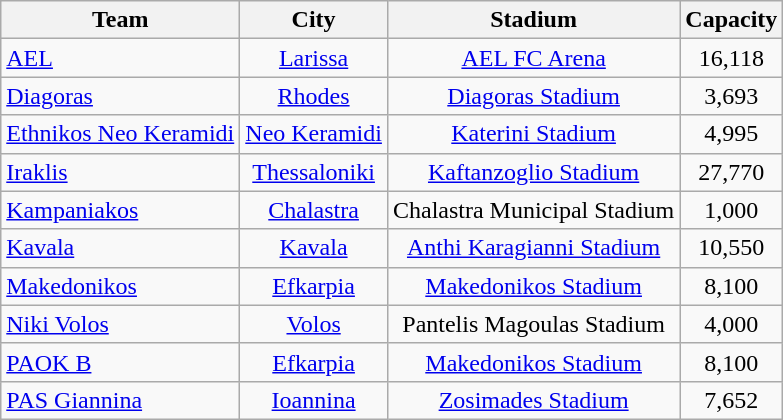<table class="wikitable sortable" style="text-align:center;">
<tr>
<th>Team</th>
<th>City</th>
<th>Stadium</th>
<th>Capacity</th>
</tr>
<tr>
<td style="text-align:left;"><a href='#'>AEL</a></td>
<td><a href='#'>Larissa</a></td>
<td><a href='#'>AEL FC Arena</a></td>
<td align="center">16,118</td>
</tr>
<tr>
<td style="text-align:left;"><a href='#'>Diagoras</a></td>
<td><a href='#'>Rhodes</a></td>
<td><a href='#'>Diagoras Stadium</a></td>
<td align="center">3,693</td>
</tr>
<tr>
<td style="text-align:left;"><a href='#'>Ethnikos Neo Keramidi</a></td>
<td><a href='#'>Neo Keramidi</a></td>
<td><a href='#'>Katerini Stadium</a></td>
<td align="center">4,995</td>
</tr>
<tr>
<td style="text-align:left;"><a href='#'>Iraklis</a></td>
<td><a href='#'>Thessaloniki</a></td>
<td><a href='#'>Kaftanzoglio Stadium</a></td>
<td align="center">27,770</td>
</tr>
<tr>
<td style="text-align:left;"><a href='#'>Kampaniakos</a></td>
<td><a href='#'>Chalastra</a></td>
<td>Chalastra Municipal Stadium</td>
<td style="text-align:center;">1,000</td>
</tr>
<tr>
<td style="text-align:left;"><a href='#'>Kavala</a></td>
<td><a href='#'>Kavala</a></td>
<td><a href='#'>Anthi Karagianni Stadium</a></td>
<td align="center">10,550</td>
</tr>
<tr>
<td style="text-align:left;"><a href='#'>Makedonikos</a></td>
<td><a href='#'>Efkarpia</a></td>
<td><a href='#'>Makedonikos Stadium</a></td>
<td align="center">8,100</td>
</tr>
<tr>
<td style="text-align:left;"><a href='#'>Niki Volos</a></td>
<td><a href='#'>Volos</a></td>
<td>Pantelis Magoulas Stadium</td>
<td align="center">4,000</td>
</tr>
<tr>
<td style="text-align:left;"><a href='#'>PAOK B</a></td>
<td><a href='#'>Efkarpia</a></td>
<td><a href='#'>Makedonikos Stadium</a></td>
<td align="center">8,100</td>
</tr>
<tr>
<td style="text-align:left;"><a href='#'>PAS Giannina</a></td>
<td><a href='#'>Ioannina</a></td>
<td><a href='#'>Zosimades Stadium</a></td>
<td align="center">7,652</td>
</tr>
</table>
